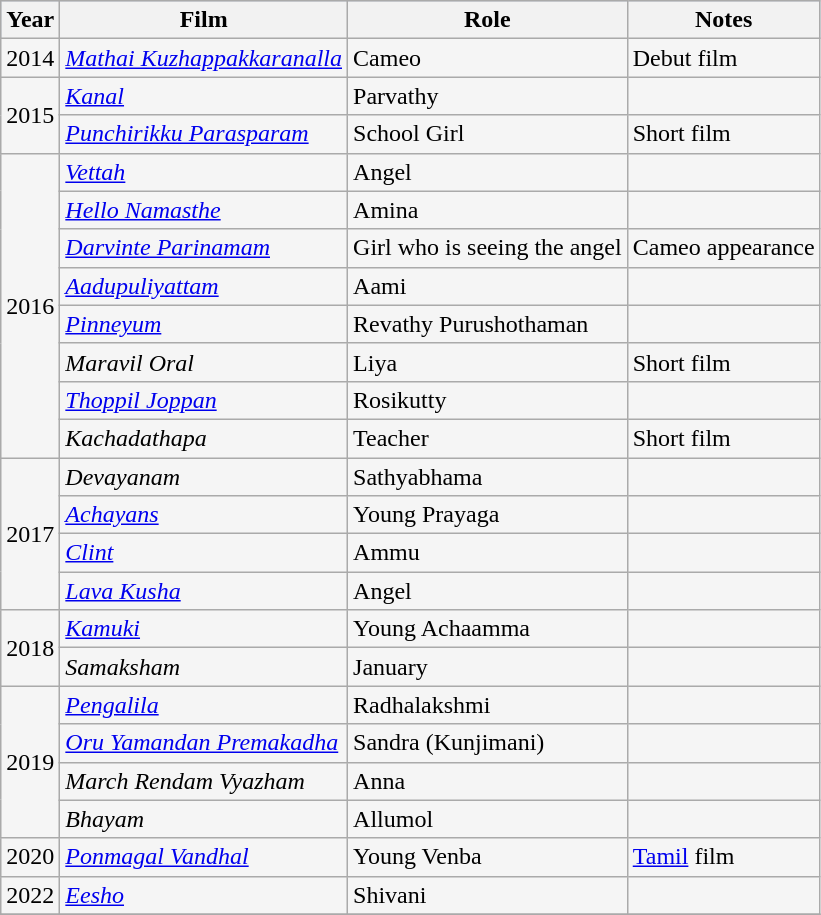<table class="wikitable sortable" style="background:#f5f5f5;">
<tr style="background:#B0C4DE;">
<th>Year</th>
<th>Film</th>
<th>Role</th>
<th>Notes</th>
</tr>
<tr>
<td>2014</td>
<td><em><a href='#'>Mathai Kuzhappakkaranalla</a></em></td>
<td>Cameo</td>
<td>Debut film</td>
</tr>
<tr>
<td rowspan=2>2015</td>
<td><em><a href='#'>Kanal</a></em></td>
<td>Parvathy</td>
<td></td>
</tr>
<tr>
<td><em><a href='#'>Punchirikku Parasparam</a></em></td>
<td>School Girl</td>
<td>Short film</td>
</tr>
<tr>
<td rowspan=8>2016</td>
<td><em><a href='#'>Vettah</a></em></td>
<td>Angel</td>
<td></td>
</tr>
<tr>
<td><em><a href='#'>Hello Namasthe</a></em></td>
<td>Amina</td>
<td></td>
</tr>
<tr>
<td><em><a href='#'>Darvinte Parinamam</a></em></td>
<td>Girl who is seeing the angel</td>
<td>Cameo appearance</td>
</tr>
<tr>
<td><em><a href='#'>Aadupuliyattam</a></em></td>
<td>Aami</td>
<td></td>
</tr>
<tr>
<td><em><a href='#'>Pinneyum</a></em></td>
<td>Revathy Purushothaman</td>
<td></td>
</tr>
<tr>
<td><em>Maravil Oral</em></td>
<td>Liya</td>
<td>Short film</td>
</tr>
<tr>
<td><em><a href='#'>Thoppil Joppan</a></em></td>
<td>Rosikutty</td>
<td></td>
</tr>
<tr>
<td><em>Kachadathapa</em></td>
<td>Teacher</td>
<td>Short film</td>
</tr>
<tr>
<td rowspan =4>2017</td>
<td><em>Devayanam</em></td>
<td>Sathyabhama</td>
<td></td>
</tr>
<tr>
<td><em><a href='#'>Achayans</a></em></td>
<td>Young Prayaga</td>
<td></td>
</tr>
<tr>
<td><em><a href='#'>Clint</a></em></td>
<td>Ammu</td>
<td></td>
</tr>
<tr>
<td><em><a href='#'>Lava Kusha</a></em></td>
<td>Angel</td>
<td></td>
</tr>
<tr>
<td rowspan=2>2018</td>
<td><em><a href='#'>Kamuki</a></em></td>
<td>Young Achaamma</td>
<td></td>
</tr>
<tr>
<td><em>Samaksham</em></td>
<td>January</td>
<td></td>
</tr>
<tr>
<td Rowspan=4>2019</td>
<td><em><a href='#'>Pengalila</a></em></td>
<td>Radhalakshmi</td>
<td></td>
</tr>
<tr>
<td><em><a href='#'>Oru Yamandan Premakadha</a></em></td>
<td>Sandra (Kunjimani)</td>
<td></td>
</tr>
<tr>
<td><em>March Rendam Vyazham</em></td>
<td>Anna</td>
<td></td>
</tr>
<tr>
<td><em>Bhayam</em></td>
<td>Allumol</td>
<td></td>
</tr>
<tr>
<td>2020</td>
<td><em><a href='#'>Ponmagal Vandhal</a></em></td>
<td>Young Venba</td>
<td><a href='#'>Tamil</a> film</td>
</tr>
<tr>
<td>2022</td>
<td><em><a href='#'>Eesho</a></em></td>
<td>Shivani</td>
<td></td>
</tr>
<tr>
</tr>
</table>
